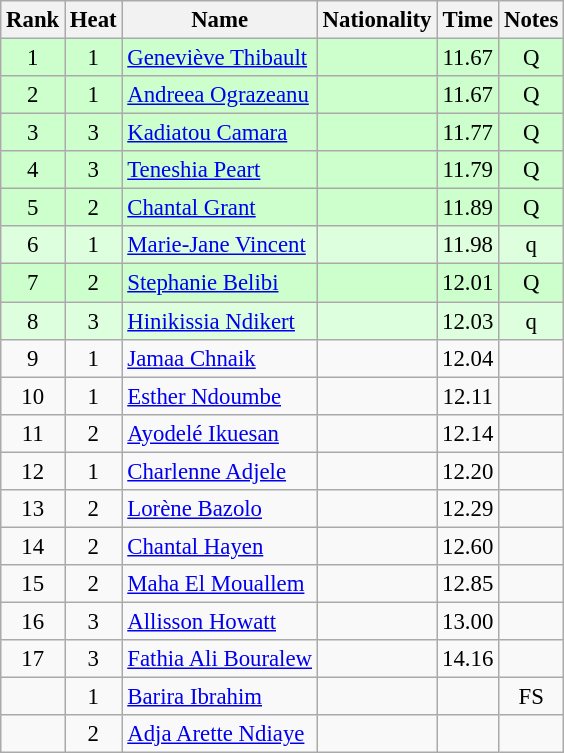<table class="wikitable sortable" style="text-align:center; font-size:95%">
<tr>
<th>Rank</th>
<th>Heat</th>
<th>Name</th>
<th>Nationality</th>
<th>Time</th>
<th>Notes</th>
</tr>
<tr bgcolor=ccffcc>
<td>1</td>
<td>1</td>
<td align=left><a href='#'>Geneviève Thibault</a></td>
<td align=left></td>
<td>11.67</td>
<td>Q</td>
</tr>
<tr bgcolor=ccffcc>
<td>2</td>
<td>1</td>
<td align=left><a href='#'>Andreea Ograzeanu</a></td>
<td align=left></td>
<td>11.67</td>
<td>Q</td>
</tr>
<tr bgcolor=ccffcc>
<td>3</td>
<td>3</td>
<td align=left><a href='#'>Kadiatou Camara</a></td>
<td align=left></td>
<td>11.77</td>
<td>Q</td>
</tr>
<tr bgcolor=ccffcc>
<td>4</td>
<td>3</td>
<td align=left><a href='#'>Teneshia Peart</a></td>
<td align=left></td>
<td>11.79</td>
<td>Q</td>
</tr>
<tr bgcolor=ccffcc>
<td>5</td>
<td>2</td>
<td align=left><a href='#'>Chantal Grant</a></td>
<td align=left></td>
<td>11.89</td>
<td>Q</td>
</tr>
<tr bgcolor=ddffdd>
<td>6</td>
<td>1</td>
<td align=left><a href='#'>Marie-Jane Vincent</a></td>
<td align=left></td>
<td>11.98</td>
<td>q</td>
</tr>
<tr bgcolor=ccffcc>
<td>7</td>
<td>2</td>
<td align=left><a href='#'>Stephanie Belibi</a></td>
<td align=left></td>
<td>12.01</td>
<td>Q</td>
</tr>
<tr bgcolor=ddffdd>
<td>8</td>
<td>3</td>
<td align=left><a href='#'>Hinikissia Ndikert</a></td>
<td align=left></td>
<td>12.03</td>
<td>q</td>
</tr>
<tr>
<td>9</td>
<td>1</td>
<td align=left><a href='#'>Jamaa Chnaik</a></td>
<td align=left></td>
<td>12.04</td>
<td></td>
</tr>
<tr>
<td>10</td>
<td>1</td>
<td align=left><a href='#'>Esther Ndoumbe</a></td>
<td align=left></td>
<td>12.11</td>
<td></td>
</tr>
<tr>
<td>11</td>
<td>2</td>
<td align=left><a href='#'>Ayodelé Ikuesan</a></td>
<td align=left></td>
<td>12.14</td>
<td></td>
</tr>
<tr>
<td>12</td>
<td>1</td>
<td align=left><a href='#'>Charlenne Adjele</a></td>
<td align=left></td>
<td>12.20</td>
<td></td>
</tr>
<tr>
<td>13</td>
<td>2</td>
<td align=left><a href='#'>Lorène Bazolo</a></td>
<td align=left></td>
<td>12.29</td>
<td></td>
</tr>
<tr>
<td>14</td>
<td>2</td>
<td align=left><a href='#'>Chantal Hayen</a></td>
<td align=left></td>
<td>12.60</td>
<td></td>
</tr>
<tr>
<td>15</td>
<td>2</td>
<td align=left><a href='#'>Maha El Mouallem</a></td>
<td align=left></td>
<td>12.85</td>
<td></td>
</tr>
<tr>
<td>16</td>
<td>3</td>
<td align=left><a href='#'>Allisson Howatt</a></td>
<td align=left></td>
<td>13.00</td>
<td></td>
</tr>
<tr>
<td>17</td>
<td>3</td>
<td align=left><a href='#'>Fathia Ali Bouralew</a></td>
<td align=left></td>
<td>14.16</td>
<td></td>
</tr>
<tr>
<td></td>
<td>1</td>
<td align=left><a href='#'>Barira Ibrahim</a></td>
<td align=left></td>
<td></td>
<td>FS</td>
</tr>
<tr>
<td></td>
<td>2</td>
<td align=left><a href='#'>Adja Arette Ndiaye</a></td>
<td align=left></td>
<td></td>
<td></td>
</tr>
</table>
